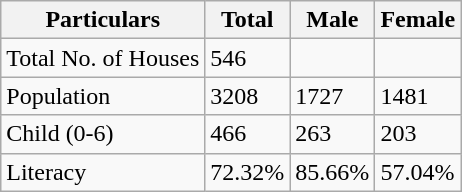<table class="wikitable">
<tr>
<th>Particulars</th>
<th>Total</th>
<th>Male</th>
<th>Female</th>
</tr>
<tr>
<td>Total No. of Houses</td>
<td>546</td>
<td></td>
<td></td>
</tr>
<tr>
<td>Population</td>
<td>3208</td>
<td>1727</td>
<td>1481</td>
</tr>
<tr>
<td>Child (0-6)</td>
<td>466</td>
<td>263</td>
<td>203</td>
</tr>
<tr>
<td>Literacy</td>
<td>72.32%</td>
<td>85.66%</td>
<td>57.04%</td>
</tr>
</table>
